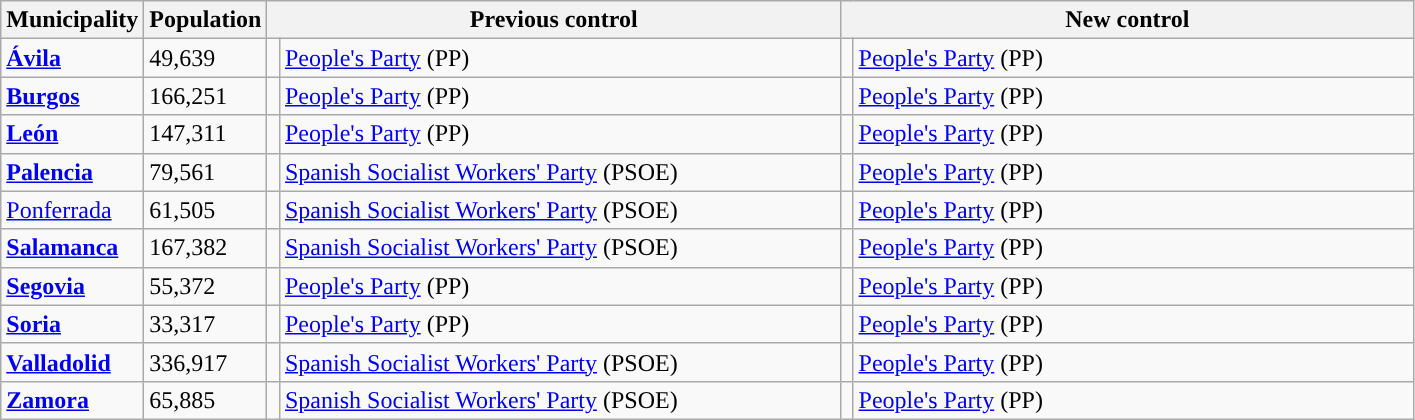<table class="wikitable sortable">
<tr>
<th>Municipality</th>
<th>Population</th>
<th colspan="2" style="width:375px;">Previous control</th>
<th colspan="2" style="width:375px;">New control</th>
</tr>
<tr>
<td><strong><a href='#'>Ávila</a></strong></td>
<td>49,639</td>
<td width="1" style="color:inherit;background:"></td>
<td><a href='#'>People's Party</a> (PP)</td>
<td width="1" style="color:inherit;background:"></td>
<td><a href='#'>People's Party</a> (PP)</td>
</tr>
<tr>
<td><strong><a href='#'>Burgos</a></strong></td>
<td>166,251</td>
<td style="color:inherit;background:"></td>
<td><a href='#'>People's Party</a> (PP)</td>
<td style="color:inherit;background:"></td>
<td><a href='#'>People's Party</a> (PP)</td>
</tr>
<tr>
<td><strong><a href='#'>León</a></strong></td>
<td>147,311</td>
<td style="color:inherit;background:"></td>
<td><a href='#'>People's Party</a> (PP)</td>
<td style="color:inherit;background:"></td>
<td><a href='#'>People's Party</a> (PP)</td>
</tr>
<tr>
<td><strong><a href='#'>Palencia</a></strong></td>
<td>79,561</td>
<td style="color:inherit;background:"></td>
<td><a href='#'>Spanish Socialist Workers' Party</a> (PSOE)</td>
<td style="color:inherit;background:"></td>
<td><a href='#'>People's Party</a> (PP)</td>
</tr>
<tr>
<td><a href='#'>Ponferrada</a></td>
<td>61,505</td>
<td style="color:inherit;background:"></td>
<td><a href='#'>Spanish Socialist Workers' Party</a> (PSOE)</td>
<td style="color:inherit;background:"></td>
<td><a href='#'>People's Party</a> (PP)</td>
</tr>
<tr>
<td><strong><a href='#'>Salamanca</a></strong></td>
<td>167,382</td>
<td style="color:inherit;background:"></td>
<td><a href='#'>Spanish Socialist Workers' Party</a> (PSOE)</td>
<td style="color:inherit;background:"></td>
<td><a href='#'>People's Party</a> (PP)</td>
</tr>
<tr>
<td><strong><a href='#'>Segovia</a></strong></td>
<td>55,372</td>
<td style="color:inherit;background:"></td>
<td><a href='#'>People's Party</a> (PP)</td>
<td style="color:inherit;background:"></td>
<td><a href='#'>People's Party</a> (PP)</td>
</tr>
<tr>
<td><strong><a href='#'>Soria</a></strong></td>
<td>33,317</td>
<td style="color:inherit;background:"></td>
<td><a href='#'>People's Party</a> (PP)</td>
<td style="color:inherit;background:"></td>
<td><a href='#'>People's Party</a> (PP)</td>
</tr>
<tr>
<td><strong><a href='#'>Valladolid</a></strong></td>
<td>336,917</td>
<td style="color:inherit;background:"></td>
<td><a href='#'>Spanish Socialist Workers' Party</a> (PSOE)</td>
<td style="color:inherit;background:"></td>
<td><a href='#'>People's Party</a> (PP)</td>
</tr>
<tr>
<td><strong><a href='#'>Zamora</a></strong></td>
<td>65,885</td>
<td style="color:inherit;background:"></td>
<td><a href='#'>Spanish Socialist Workers' Party</a> (PSOE)</td>
<td style="color:inherit;background:"></td>
<td><a href='#'>People's Party</a> (PP)</td>
</tr>
</table>
